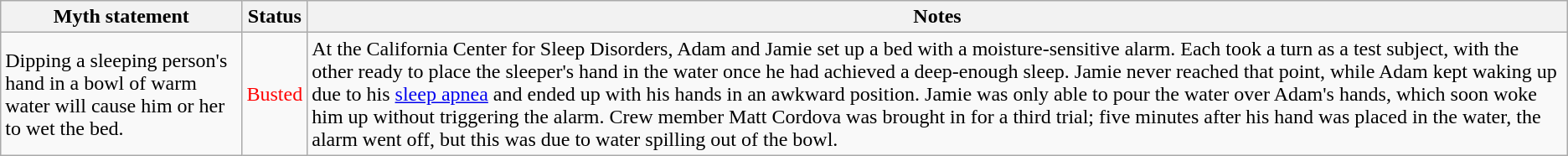<table class="wikitable plainrowheaders">
<tr>
<th>Myth statement</th>
<th>Status</th>
<th>Notes</th>
</tr>
<tr>
<td>Dipping a sleeping person's hand in a bowl of warm water will cause him or her to wet the bed.</td>
<td style="color:red">Busted</td>
<td>At the California Center for Sleep Disorders, Adam and Jamie set up a bed with a moisture-sensitive alarm. Each took a turn as a test subject, with the other ready to place the sleeper's hand in the water once he had achieved a deep-enough sleep. Jamie never reached that point, while Adam kept waking up due to his <a href='#'>sleep apnea</a> and ended up with his hands in an awkward position. Jamie was only able to pour the water over Adam's hands, which soon woke him up without triggering the alarm. Crew member Matt Cordova was brought in for a third trial; five minutes after his hand was placed in the water, the alarm went off, but this was due to water spilling out of the bowl.</td>
</tr>
</table>
